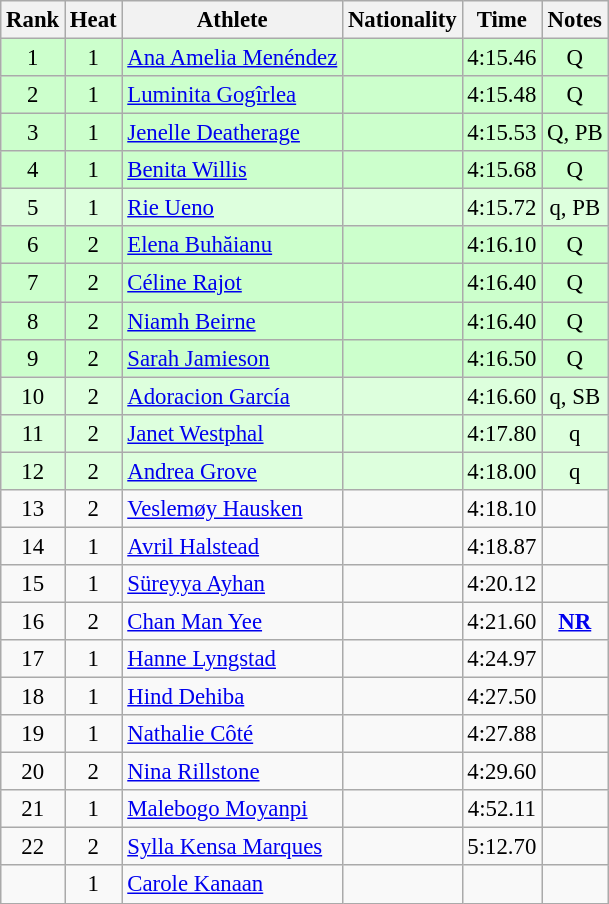<table class="wikitable sortable" style="text-align:center;font-size:95%">
<tr>
<th>Rank</th>
<th>Heat</th>
<th>Athlete</th>
<th>Nationality</th>
<th>Time</th>
<th>Notes</th>
</tr>
<tr bgcolor=ccffcc>
<td>1</td>
<td>1</td>
<td align="left"><a href='#'>Ana Amelia Menéndez</a></td>
<td align=left></td>
<td>4:15.46</td>
<td>Q</td>
</tr>
<tr bgcolor=ccffcc>
<td>2</td>
<td>1</td>
<td align="left"><a href='#'>Luminita Gogîrlea</a></td>
<td align=left></td>
<td>4:15.48</td>
<td>Q</td>
</tr>
<tr bgcolor=ccffcc>
<td>3</td>
<td>1</td>
<td align="left"><a href='#'>Jenelle Deatherage</a></td>
<td align=left></td>
<td>4:15.53</td>
<td>Q, PB</td>
</tr>
<tr bgcolor=ccffcc>
<td>4</td>
<td>1</td>
<td align="left"><a href='#'>Benita Willis</a></td>
<td align=left></td>
<td>4:15.68</td>
<td>Q</td>
</tr>
<tr bgcolor=ddffdd>
<td>5</td>
<td>1</td>
<td align="left"><a href='#'>Rie Ueno</a></td>
<td align=left></td>
<td>4:15.72</td>
<td>q, PB</td>
</tr>
<tr bgcolor=ccffcc>
<td>6</td>
<td>2</td>
<td align="left"><a href='#'>Elena Buhăianu</a></td>
<td align=left></td>
<td>4:16.10</td>
<td>Q</td>
</tr>
<tr bgcolor=ccffcc>
<td>7</td>
<td>2</td>
<td align="left"><a href='#'>Céline Rajot</a></td>
<td align=left></td>
<td>4:16.40</td>
<td>Q</td>
</tr>
<tr bgcolor=ccffcc>
<td>8</td>
<td>2</td>
<td align="left"><a href='#'>Niamh Beirne</a></td>
<td align=left></td>
<td>4:16.40</td>
<td>Q</td>
</tr>
<tr bgcolor=ccffcc>
<td>9</td>
<td>2</td>
<td align="left"><a href='#'>Sarah Jamieson</a></td>
<td align=left></td>
<td>4:16.50</td>
<td>Q</td>
</tr>
<tr bgcolor=ddffdd>
<td>10</td>
<td>2</td>
<td align="left"><a href='#'>Adoracion García</a></td>
<td align=left></td>
<td>4:16.60</td>
<td>q, SB</td>
</tr>
<tr bgcolor=ddffdd>
<td>11</td>
<td>2</td>
<td align="left"><a href='#'>Janet Westphal</a></td>
<td align=left></td>
<td>4:17.80</td>
<td>q</td>
</tr>
<tr bgcolor=ddffdd>
<td>12</td>
<td>2</td>
<td align="left"><a href='#'>Andrea Grove</a></td>
<td align=left></td>
<td>4:18.00</td>
<td>q</td>
</tr>
<tr>
<td>13</td>
<td>2</td>
<td align="left"><a href='#'>Veslemøy Hausken</a></td>
<td align=left></td>
<td>4:18.10</td>
<td></td>
</tr>
<tr>
<td>14</td>
<td>1</td>
<td align="left"><a href='#'>Avril Halstead</a></td>
<td align=left></td>
<td>4:18.87</td>
<td></td>
</tr>
<tr>
<td>15</td>
<td>1</td>
<td align="left"><a href='#'>Süreyya Ayhan</a></td>
<td align=left></td>
<td>4:20.12</td>
<td></td>
</tr>
<tr>
<td>16</td>
<td>2</td>
<td align="left"><a href='#'>Chan Man Yee</a></td>
<td align=left></td>
<td>4:21.60</td>
<td><strong><a href='#'>NR</a></strong></td>
</tr>
<tr>
<td>17</td>
<td>1</td>
<td align="left"><a href='#'>Hanne Lyngstad</a></td>
<td align=left></td>
<td>4:24.97</td>
<td></td>
</tr>
<tr>
<td>18</td>
<td>1</td>
<td align="left"><a href='#'>Hind Dehiba</a></td>
<td align=left></td>
<td>4:27.50</td>
<td></td>
</tr>
<tr>
<td>19</td>
<td>1</td>
<td align="left"><a href='#'>Nathalie Côté</a></td>
<td align=left></td>
<td>4:27.88</td>
<td></td>
</tr>
<tr>
<td>20</td>
<td>2</td>
<td align="left"><a href='#'>Nina Rillstone</a></td>
<td align=left></td>
<td>4:29.60</td>
<td></td>
</tr>
<tr>
<td>21</td>
<td>1</td>
<td align="left"><a href='#'>Malebogo Moyanpi</a></td>
<td align=left></td>
<td>4:52.11</td>
<td></td>
</tr>
<tr>
<td>22</td>
<td>2</td>
<td align="left"><a href='#'>Sylla Kensa Marques</a></td>
<td align=left></td>
<td>5:12.70</td>
<td></td>
</tr>
<tr>
<td></td>
<td>1</td>
<td align="left"><a href='#'>Carole Kanaan</a></td>
<td align=left></td>
<td></td>
<td></td>
</tr>
</table>
